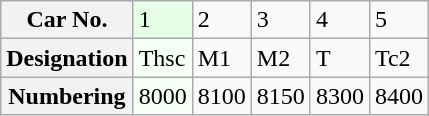<table class="wikitable">
<tr>
<th>Car No.</th>
<td style="background: #E6FFE6">1</td>
<td>2</td>
<td>3</td>
<td>4</td>
<td>5</td>
</tr>
<tr>
<th>Designation</th>
<td style="background: #F5FFF5">Thsc</td>
<td>M1</td>
<td>M2</td>
<td>T</td>
<td>Tc2</td>
</tr>
<tr>
<th>Numbering</th>
<td style="background: #F5FFF5">8000</td>
<td>8100</td>
<td>8150</td>
<td>8300</td>
<td>8400</td>
</tr>
</table>
